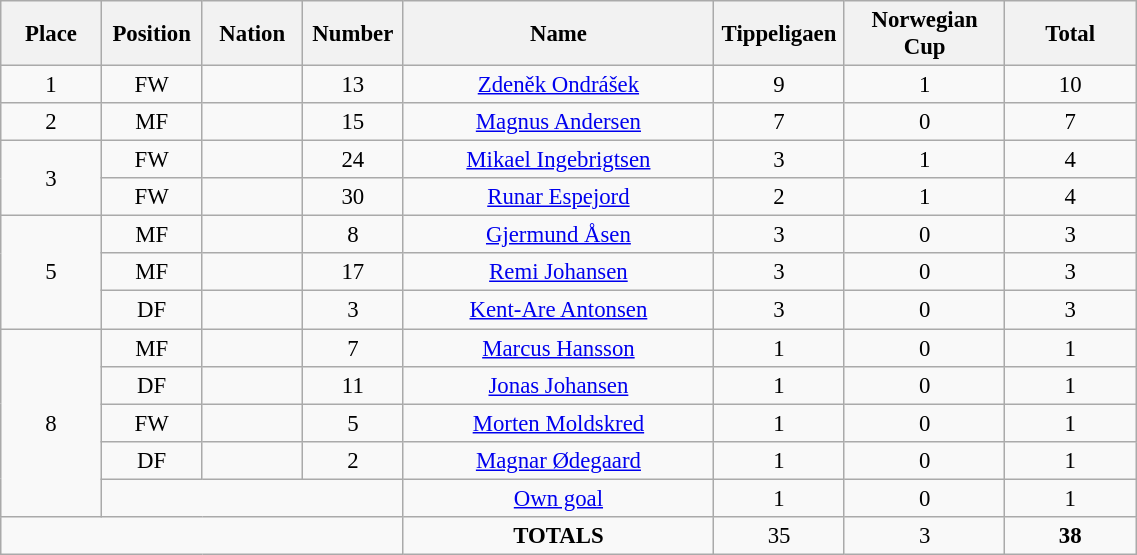<table class="wikitable" style="font-size: 95%; text-align: center;">
<tr>
<th width=60>Place</th>
<th width=60>Position</th>
<th width=60>Nation</th>
<th width=60>Number</th>
<th width=200>Name</th>
<th width=80>Tippeligaen</th>
<th width=100>Norwegian Cup</th>
<th width=80><strong>Total</strong></th>
</tr>
<tr>
<td>1</td>
<td>FW</td>
<td></td>
<td>13</td>
<td><a href='#'>Zdeněk Ondrášek</a></td>
<td>9</td>
<td>1</td>
<td>10</td>
</tr>
<tr>
<td>2</td>
<td>MF</td>
<td></td>
<td>15</td>
<td><a href='#'>Magnus Andersen</a></td>
<td>7</td>
<td>0</td>
<td>7</td>
</tr>
<tr>
<td rowspan="2">3</td>
<td>FW</td>
<td></td>
<td>24</td>
<td><a href='#'>Mikael Ingebrigtsen</a></td>
<td>3</td>
<td>1</td>
<td>4</td>
</tr>
<tr>
<td>FW</td>
<td></td>
<td>30</td>
<td><a href='#'>Runar Espejord</a></td>
<td>2</td>
<td>1</td>
<td>4</td>
</tr>
<tr>
<td rowspan="3">5</td>
<td>MF</td>
<td></td>
<td>8</td>
<td><a href='#'>Gjermund Åsen</a></td>
<td>3</td>
<td>0</td>
<td>3</td>
</tr>
<tr>
<td>MF</td>
<td></td>
<td>17</td>
<td><a href='#'>Remi Johansen</a></td>
<td>3</td>
<td>0</td>
<td>3</td>
</tr>
<tr>
<td>DF</td>
<td></td>
<td>3</td>
<td><a href='#'>Kent-Are Antonsen</a></td>
<td>3</td>
<td>0</td>
<td>3</td>
</tr>
<tr>
<td rowspan="5">8</td>
<td>MF</td>
<td></td>
<td>7</td>
<td><a href='#'>Marcus Hansson</a></td>
<td>1</td>
<td>0</td>
<td>1</td>
</tr>
<tr>
<td>DF</td>
<td></td>
<td>11</td>
<td><a href='#'>Jonas Johansen</a></td>
<td>1</td>
<td>0</td>
<td>1</td>
</tr>
<tr>
<td>FW</td>
<td></td>
<td>5</td>
<td><a href='#'>Morten Moldskred</a></td>
<td>1</td>
<td>0</td>
<td>1</td>
</tr>
<tr>
<td>DF</td>
<td></td>
<td>2</td>
<td><a href='#'>Magnar Ødegaard</a></td>
<td>1</td>
<td>0</td>
<td>1</td>
</tr>
<tr>
<td colspan="3"></td>
<td><a href='#'>Own goal</a></td>
<td>1</td>
<td>0</td>
<td>1</td>
</tr>
<tr>
<td colspan="4"></td>
<td><strong>TOTALS</strong></td>
<td>35</td>
<td>3</td>
<td><strong>38</strong></td>
</tr>
</table>
